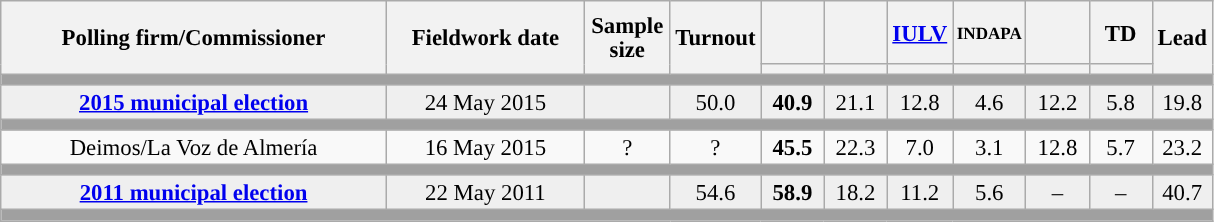<table class="wikitable collapsible collapsed" style="text-align:center; font-size:95%; line-height:16px;">
<tr style="height:42px;">
<th style="width:250px;" rowspan="2">Polling firm/Commissioner</th>
<th style="width:125px;" rowspan="2">Fieldwork date</th>
<th style="width:50px;" rowspan="2">Sample size</th>
<th style="width:45px;" rowspan="2">Turnout</th>
<th style="width:35px;"></th>
<th style="width:35px;"></th>
<th style="width:35px;"><a href='#'>IULV</a></th>
<th style="width:35px; font-size:75%;">INDAPA</th>
<th style="width:35px;"></th>
<th style="width:35px;">TD</th>
<th style="width:30px;" rowspan="2">Lead</th>
</tr>
<tr>
<th style="color:inherit;background:"></th>
<th style="color:inherit;background:"></th>
<th style="color:inherit;background:"></th>
<th style="color:inherit;background:"></th>
<th style="color:inherit;background:"></th>
<th style="color:inherit;background:"></th>
</tr>
<tr>
<td colspan="11" style="background:#A0A0A0"></td>
</tr>
<tr style="background:#EFEFEF;">
<td><strong><a href='#'>2015 municipal election</a></strong></td>
<td>24 May 2015</td>
<td></td>
<td>50.0</td>
<td><strong>40.9</strong><br></td>
<td>21.1<br></td>
<td>12.8<br></td>
<td>4.6<br></td>
<td>12.2<br></td>
<td>5.8<br></td>
<td style="background:">19.8</td>
</tr>
<tr>
<td colspan="11" style="background:#A0A0A0"></td>
</tr>
<tr>
<td>Deimos/La Voz de Almería</td>
<td>16 May 2015</td>
<td>?</td>
<td>?</td>
<td><strong>45.5</strong><br></td>
<td>22.3<br></td>
<td>7.0<br></td>
<td>3.1<br></td>
<td>12.8<br></td>
<td>5.7<br></td>
<td style="background:">23.2</td>
</tr>
<tr>
<td colspan="11" style="background:#A0A0A0"></td>
</tr>
<tr style="background:#EFEFEF;">
<td><strong><a href='#'>2011 municipal election</a></strong></td>
<td>22 May 2011</td>
<td></td>
<td>54.6</td>
<td><strong>58.9</strong><br></td>
<td>18.2<br></td>
<td>11.2<br></td>
<td>5.6<br></td>
<td>–</td>
<td>–</td>
<td style="background:">40.7</td>
</tr>
<tr>
<td colspan="11" style="background:#A0A0A0"></td>
</tr>
</table>
